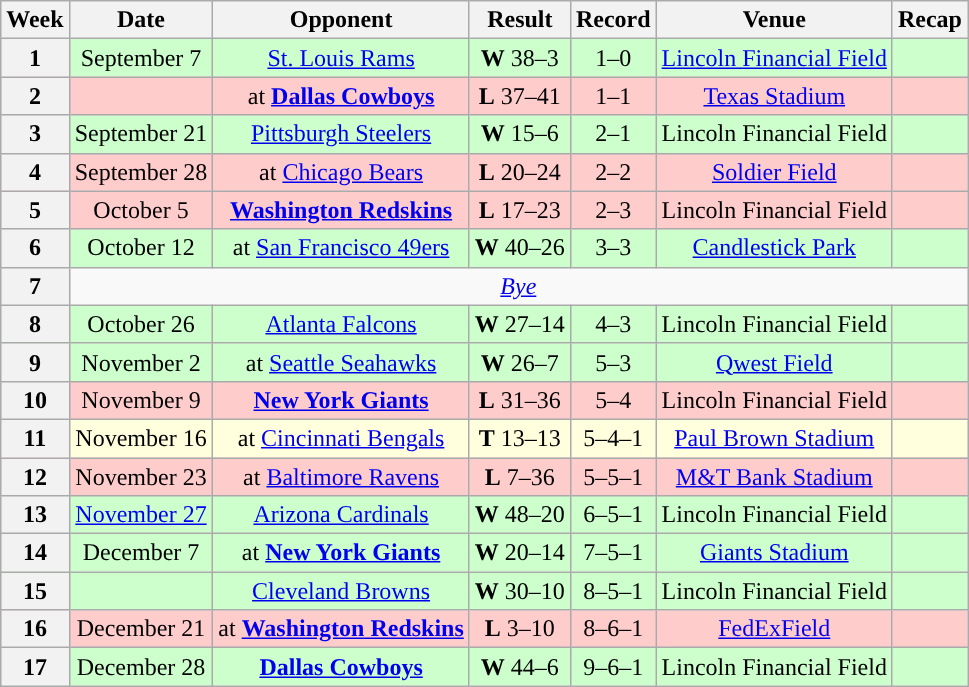<table class="wikitable" style="text-align:center">
<tr>
<th>Week</th>
<th>Date</th>
<th>Opponent</th>
<th>Result</th>
<th>Record</th>
<th>Venue</th>
<th>Recap</th>
</tr>
<tr style="background:#cfc">
<th>1</th>
<td>September 7</td>
<td><a href='#'>St. Louis Rams</a></td>
<td><strong>W</strong> 38–3</td>
<td>1–0</td>
<td><a href='#'>Lincoln Financial Field</a></td>
<td></td>
</tr>
<tr style="background:#fcc">
<th>2</th>
<td></td>
<td>at <strong><a href='#'>Dallas Cowboys</a></strong></td>
<td><strong>L</strong> 37–41</td>
<td>1–1</td>
<td><a href='#'>Texas Stadium</a></td>
<td></td>
</tr>
<tr style="background:#cfc">
<th>3</th>
<td>September 21</td>
<td><a href='#'>Pittsburgh Steelers</a></td>
<td><strong>W</strong> 15–6</td>
<td>2–1</td>
<td>Lincoln Financial Field</td>
<td></td>
</tr>
<tr style="background:#fcc">
<th>4</th>
<td>September 28</td>
<td>at <a href='#'>Chicago Bears</a></td>
<td><strong>L</strong> 20–24</td>
<td>2–2</td>
<td><a href='#'>Soldier Field</a></td>
<td></td>
</tr>
<tr style="background:#fcc">
<th>5</th>
<td>October 5</td>
<td><strong><a href='#'>Washington Redskins</a></strong></td>
<td><strong>L</strong> 17–23</td>
<td>2–3</td>
<td>Lincoln Financial Field</td>
<td></td>
</tr>
<tr style="background:#cfc">
<th>6</th>
<td>October 12</td>
<td>at <a href='#'>San Francisco 49ers</a></td>
<td><strong>W</strong> 40–26</td>
<td>3–3</td>
<td><a href='#'>Candlestick Park</a></td>
<td></td>
</tr>
<tr>
<th>7</th>
<td colspan="6"><em><a href='#'>Bye</a></em></td>
</tr>
<tr style="background:#cfc">
<th>8</th>
<td>October 26</td>
<td><a href='#'>Atlanta Falcons</a></td>
<td><strong>W</strong> 27–14</td>
<td>4–3</td>
<td>Lincoln Financial Field</td>
<td></td>
</tr>
<tr style="background:#cfc">
<th>9</th>
<td>November 2</td>
<td>at <a href='#'>Seattle Seahawks</a></td>
<td><strong>W</strong> 26–7</td>
<td>5–3</td>
<td><a href='#'>Qwest Field</a></td>
<td></td>
</tr>
<tr style="background:#fcc">
<th>10</th>
<td>November 9</td>
<td><strong><a href='#'>New York Giants</a></strong></td>
<td><strong>L</strong> 31–36</td>
<td>5–4</td>
<td>Lincoln Financial Field</td>
<td></td>
</tr>
<tr style="background:#ffd">
<th>11</th>
<td>November 16</td>
<td>at <a href='#'>Cincinnati Bengals</a></td>
<td><strong>T</strong> 13–13</td>
<td>5–4–1</td>
<td><a href='#'>Paul Brown Stadium</a></td>
<td></td>
</tr>
<tr style="background:#fcc">
<th>12</th>
<td>November 23</td>
<td>at <a href='#'>Baltimore Ravens</a></td>
<td><strong>L</strong> 7–36</td>
<td>5–5–1</td>
<td><a href='#'>M&T Bank Stadium</a></td>
<td></td>
</tr>
<tr style="background:#cfc">
<th>13</th>
<td><a href='#'>November 27</a></td>
<td><a href='#'>Arizona Cardinals</a></td>
<td><strong>W</strong> 48–20</td>
<td>6–5–1</td>
<td>Lincoln Financial Field</td>
<td></td>
</tr>
<tr style="background:#cfc">
<th>14</th>
<td>December 7</td>
<td>at <strong><a href='#'>New York Giants</a></strong></td>
<td><strong>W</strong> 20–14</td>
<td>7–5–1</td>
<td><a href='#'>Giants Stadium</a></td>
<td></td>
</tr>
<tr style="background:#cfc">
<th>15</th>
<td></td>
<td><a href='#'>Cleveland Browns</a></td>
<td><strong>W</strong> 30–10</td>
<td>8–5–1</td>
<td>Lincoln Financial Field</td>
<td></td>
</tr>
<tr style="background:#fcc">
<th>16</th>
<td>December 21</td>
<td>at <strong><a href='#'>Washington Redskins</a></strong></td>
<td><strong>L</strong> 3–10</td>
<td>8–6–1</td>
<td><a href='#'>FedExField</a></td>
<td></td>
</tr>
<tr style="background:#cfc">
<th>17</th>
<td>December 28</td>
<td><strong><a href='#'>Dallas Cowboys</a></strong></td>
<td><strong>W</strong> 44–6</td>
<td>9–6–1</td>
<td>Lincoln Financial Field</td>
<td></td>
</tr>
</table>
